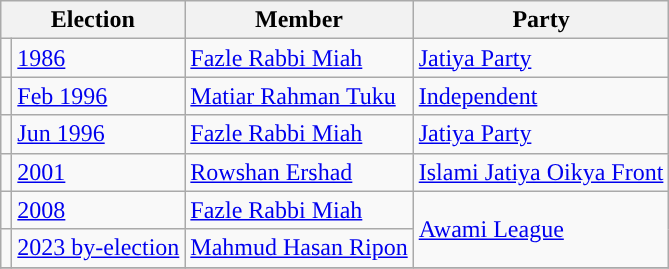<table class="wikitable">
<tr>
<th colspan="2">Election</th>
<th>Member</th>
<th>Party</th>
</tr>
<tr>
<td style="background-color:"></td>
<td><a href='#'>1986</a></td>
<td><a href='#'>Fazle Rabbi Miah</a></td>
<td><a href='#'>Jatiya Party</a></td>
</tr>
<tr>
<td style="background-color:"></td>
<td><a href='#'>Feb 1996</a></td>
<td><a href='#'>Matiar Rahman Tuku</a></td>
<td><a href='#'>Independent</a></td>
</tr>
<tr>
<td style="background-color:"></td>
<td><a href='#'>Jun 1996</a></td>
<td><a href='#'>Fazle Rabbi Miah</a></td>
<td><a href='#'>Jatiya Party</a></td>
</tr>
<tr>
<td style="background-color:"></td>
<td><a href='#'>2001</a></td>
<td><a href='#'>Rowshan Ershad</a></td>
<td><a href='#'>Islami Jatiya Oikya Front</a></td>
</tr>
<tr>
<td style="background-color:"></td>
<td><a href='#'>2008</a></td>
<td><a href='#'>Fazle Rabbi Miah</a></td>
<td rowspan="2"><a href='#'>Awami League</a></td>
</tr>
<tr>
<td style="background-color:"></td>
<td><a href='#'>2023 by-election</a></td>
<td><a href='#'>Mahmud Hasan Ripon</a></td>
</tr>
<tr>
</tr>
</table>
